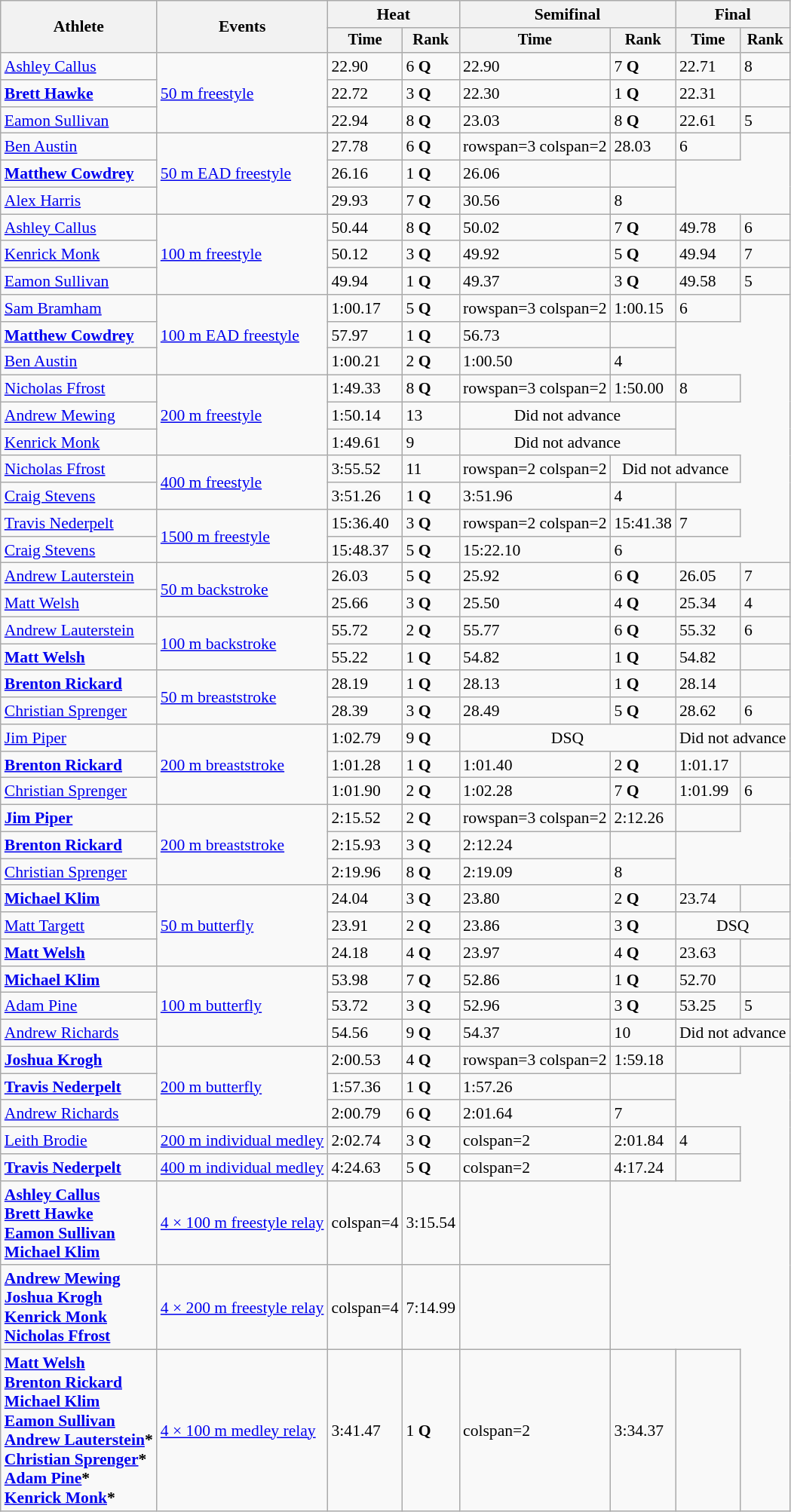<table class=wikitable style="font-size:90%">
<tr>
<th rowspan="2">Athlete</th>
<th rowspan="2">Events</th>
<th colspan="2">Heat</th>
<th colspan="2">Semifinal</th>
<th colspan="2">Final</th>
</tr>
<tr style="font-size:95%">
<th>Time</th>
<th>Rank</th>
<th>Time</th>
<th>Rank</th>
<th>Time</th>
<th>Rank</th>
</tr>
<tr>
<td><a href='#'>Ashley Callus</a></td>
<td rowspan=3><a href='#'>50 m freestyle</a></td>
<td>22.90</td>
<td>6 <strong>Q</strong></td>
<td>22.90</td>
<td>7 <strong>Q</strong></td>
<td>22.71</td>
<td>8</td>
</tr>
<tr>
<td><strong><a href='#'>Brett Hawke</a></strong></td>
<td>22.72</td>
<td>3 <strong>Q</strong></td>
<td>22.30</td>
<td>1 <strong>Q</strong></td>
<td>22.31</td>
<td></td>
</tr>
<tr>
<td><a href='#'>Eamon Sullivan</a></td>
<td>22.94</td>
<td>8 <strong>Q</strong></td>
<td>23.03</td>
<td>8 <strong>Q</strong></td>
<td>22.61</td>
<td>5</td>
</tr>
<tr>
<td><a href='#'>Ben Austin</a></td>
<td rowspan=3><a href='#'>50 m EAD freestyle</a></td>
<td>27.78</td>
<td>6 <strong>Q</strong></td>
<td>rowspan=3 colspan=2 </td>
<td>28.03</td>
<td>6</td>
</tr>
<tr>
<td><strong><a href='#'>Matthew Cowdrey</a></strong></td>
<td>26.16</td>
<td>1 <strong>Q</strong></td>
<td>26.06</td>
<td></td>
</tr>
<tr>
<td><a href='#'>Alex Harris</a></td>
<td>29.93</td>
<td>7 <strong>Q</strong></td>
<td>30.56</td>
<td>8</td>
</tr>
<tr>
<td><a href='#'>Ashley Callus</a></td>
<td rowspan=3><a href='#'>100 m freestyle</a></td>
<td>50.44</td>
<td>8 <strong>Q</strong></td>
<td>50.02</td>
<td>7 <strong>Q</strong></td>
<td>49.78</td>
<td>6</td>
</tr>
<tr>
<td><a href='#'>Kenrick Monk</a></td>
<td>50.12</td>
<td>3 <strong>Q</strong></td>
<td>49.92</td>
<td>5 <strong>Q</strong></td>
<td>49.94</td>
<td>7</td>
</tr>
<tr>
<td><a href='#'>Eamon Sullivan</a></td>
<td>49.94</td>
<td>1 <strong>Q</strong></td>
<td>49.37</td>
<td>3 <strong>Q</strong></td>
<td>49.58</td>
<td>5</td>
</tr>
<tr>
<td><a href='#'>Sam Bramham</a></td>
<td rowspan=3><a href='#'>100 m EAD freestyle</a></td>
<td>1:00.17</td>
<td>5 <strong>Q</strong></td>
<td>rowspan=3 colspan=2 </td>
<td>1:00.15</td>
<td>6</td>
</tr>
<tr>
<td><strong><a href='#'>Matthew Cowdrey</a></strong></td>
<td>57.97</td>
<td>1 <strong>Q</strong></td>
<td>56.73</td>
<td></td>
</tr>
<tr>
<td><a href='#'>Ben Austin</a></td>
<td>1:00.21</td>
<td>2 <strong>Q</strong></td>
<td>1:00.50</td>
<td>4</td>
</tr>
<tr>
<td><a href='#'>Nicholas Ffrost</a></td>
<td rowspan=3><a href='#'>200 m freestyle</a></td>
<td>1:49.33</td>
<td>8 <strong>Q</strong></td>
<td>rowspan=3 colspan=2 </td>
<td>1:50.00</td>
<td>8</td>
</tr>
<tr>
<td><a href='#'>Andrew Mewing</a></td>
<td>1:50.14</td>
<td>13</td>
<td colspan=2 align=center>Did not advance</td>
</tr>
<tr>
<td><a href='#'>Kenrick Monk</a></td>
<td>1:49.61</td>
<td>9</td>
<td colspan=2 align=center>Did not advance</td>
</tr>
<tr>
<td><a href='#'>Nicholas Ffrost</a></td>
<td rowspan=2><a href='#'>400 m freestyle</a></td>
<td>3:55.52</td>
<td>11</td>
<td>rowspan=2 colspan=2 </td>
<td colspan=2 align=center>Did not advance</td>
</tr>
<tr>
<td><a href='#'>Craig Stevens</a></td>
<td>3:51.26</td>
<td>1 <strong>Q</strong></td>
<td>3:51.96</td>
<td>4</td>
</tr>
<tr>
<td><a href='#'>Travis Nederpelt</a></td>
<td rowspan=2><a href='#'>1500 m freestyle</a></td>
<td>15:36.40</td>
<td>3 <strong>Q</strong></td>
<td>rowspan=2 colspan=2 </td>
<td>15:41.38</td>
<td>7</td>
</tr>
<tr>
<td><a href='#'>Craig Stevens</a></td>
<td>15:48.37</td>
<td>5 <strong>Q</strong></td>
<td>15:22.10</td>
<td>6</td>
</tr>
<tr>
<td><a href='#'>Andrew Lauterstein</a></td>
<td rowspan=2><a href='#'>50 m backstroke</a></td>
<td>26.03</td>
<td>5 <strong>Q</strong></td>
<td>25.92</td>
<td>6 <strong>Q</strong></td>
<td>26.05</td>
<td>7</td>
</tr>
<tr>
<td><a href='#'>Matt Welsh</a></td>
<td>25.66</td>
<td>3 <strong>Q</strong></td>
<td>25.50</td>
<td>4 <strong>Q</strong></td>
<td>25.34</td>
<td>4</td>
</tr>
<tr>
<td><a href='#'>Andrew Lauterstein</a></td>
<td rowspan=2><a href='#'>100 m backstroke</a></td>
<td>55.72</td>
<td>2 <strong>Q</strong></td>
<td>55.77</td>
<td>6 <strong>Q</strong></td>
<td>55.32</td>
<td>6</td>
</tr>
<tr>
<td><strong><a href='#'>Matt Welsh</a></strong></td>
<td>55.22</td>
<td>1 <strong>Q</strong></td>
<td>54.82</td>
<td>1 <strong>Q</strong></td>
<td>54.82</td>
<td></td>
</tr>
<tr>
<td><strong><a href='#'>Brenton Rickard</a></strong></td>
<td rowspan=2><a href='#'>50 m breaststroke</a></td>
<td>28.19</td>
<td>1 <strong>Q</strong></td>
<td>28.13</td>
<td>1 <strong>Q</strong></td>
<td>28.14</td>
<td></td>
</tr>
<tr>
<td><a href='#'>Christian Sprenger</a></td>
<td>28.39</td>
<td>3 <strong>Q</strong></td>
<td>28.49</td>
<td>5 <strong>Q</strong></td>
<td>28.62</td>
<td>6</td>
</tr>
<tr>
<td><a href='#'>Jim Piper</a></td>
<td rowspan=3><a href='#'>200 m breaststroke</a></td>
<td>1:02.79</td>
<td>9 <strong>Q</strong></td>
<td colspan=2 align=center>DSQ</td>
<td colspan=2>Did not advance</td>
</tr>
<tr>
<td><strong><a href='#'>Brenton Rickard</a></strong></td>
<td>1:01.28</td>
<td>1 <strong>Q</strong></td>
<td>1:01.40</td>
<td>2 <strong>Q</strong></td>
<td>1:01.17</td>
<td></td>
</tr>
<tr>
<td><a href='#'>Christian Sprenger</a></td>
<td>1:01.90</td>
<td>2 <strong>Q</strong></td>
<td>1:02.28</td>
<td>7 <strong>Q</strong></td>
<td>1:01.99</td>
<td>6</td>
</tr>
<tr>
<td><strong><a href='#'>Jim Piper</a></strong></td>
<td rowspan=3><a href='#'>200 m breaststroke</a></td>
<td>2:15.52</td>
<td>2 <strong>Q</strong></td>
<td>rowspan=3 colspan=2 </td>
<td>2:12.26</td>
<td></td>
</tr>
<tr>
<td><strong><a href='#'>Brenton Rickard</a></strong></td>
<td>2:15.93</td>
<td>3 <strong>Q</strong></td>
<td>2:12.24</td>
<td></td>
</tr>
<tr>
<td><a href='#'>Christian Sprenger</a></td>
<td>2:19.96</td>
<td>8 <strong>Q</strong></td>
<td>2:19.09</td>
<td>8</td>
</tr>
<tr>
<td><strong><a href='#'>Michael Klim</a></strong></td>
<td rowspan=3><a href='#'>50 m butterfly</a></td>
<td>24.04</td>
<td>3 <strong>Q</strong></td>
<td>23.80</td>
<td>2 <strong>Q</strong></td>
<td>23.74</td>
<td></td>
</tr>
<tr>
<td><a href='#'>Matt Targett</a></td>
<td>23.91</td>
<td>2 <strong>Q</strong></td>
<td>23.86</td>
<td>3 <strong>Q</strong></td>
<td colspan=2 align=center>DSQ</td>
</tr>
<tr>
<td><strong><a href='#'>Matt Welsh</a></strong></td>
<td>24.18</td>
<td>4 <strong>Q</strong></td>
<td>23.97</td>
<td>4 <strong>Q</strong></td>
<td>23.63</td>
<td></td>
</tr>
<tr>
<td><strong><a href='#'>Michael Klim</a></strong></td>
<td rowspan=3><a href='#'>100 m butterfly</a></td>
<td>53.98</td>
<td>7 <strong>Q</strong></td>
<td>52.86</td>
<td>1 <strong>Q</strong></td>
<td>52.70</td>
<td></td>
</tr>
<tr>
<td><a href='#'>Adam Pine</a></td>
<td>53.72</td>
<td>3 <strong>Q</strong></td>
<td>52.96</td>
<td>3 <strong>Q</strong></td>
<td>53.25</td>
<td>5</td>
</tr>
<tr>
<td><a href='#'>Andrew Richards</a></td>
<td>54.56</td>
<td>9 <strong>Q</strong></td>
<td>54.37</td>
<td>10</td>
<td colspan=2>Did not advance</td>
</tr>
<tr>
<td><strong><a href='#'>Joshua Krogh</a></strong></td>
<td rowspan=3><a href='#'>200 m butterfly</a></td>
<td>2:00.53</td>
<td>4 <strong>Q</strong></td>
<td>rowspan=3 colspan=2 </td>
<td>1:59.18</td>
<td></td>
</tr>
<tr>
<td><strong><a href='#'>Travis Nederpelt</a></strong></td>
<td>1:57.36</td>
<td>1 <strong>Q</strong></td>
<td>1:57.26</td>
<td></td>
</tr>
<tr>
<td><a href='#'>Andrew Richards</a></td>
<td>2:00.79</td>
<td>6 <strong>Q</strong></td>
<td>2:01.64</td>
<td>7</td>
</tr>
<tr>
<td><a href='#'>Leith Brodie</a></td>
<td><a href='#'>200 m individual medley</a></td>
<td>2:02.74</td>
<td>3 <strong>Q</strong></td>
<td>colspan=2 </td>
<td>2:01.84</td>
<td>4</td>
</tr>
<tr>
<td><strong><a href='#'>Travis Nederpelt</a></strong></td>
<td><a href='#'>400 m individual medley</a></td>
<td>4:24.63</td>
<td>5 <strong>Q</strong></td>
<td>colspan=2 </td>
<td>4:17.24</td>
<td></td>
</tr>
<tr>
<td><strong><a href='#'>Ashley Callus</a><br><a href='#'>Brett Hawke</a><br><a href='#'>Eamon Sullivan</a><br><a href='#'>Michael Klim</a></strong></td>
<td><a href='#'>4 × 100 m freestyle relay</a></td>
<td>colspan=4 </td>
<td>3:15.54</td>
<td></td>
</tr>
<tr>
<td><strong><a href='#'>Andrew Mewing</a><br><a href='#'>Joshua Krogh</a><br><a href='#'>Kenrick Monk</a><br><a href='#'>Nicholas Ffrost</a></strong></td>
<td><a href='#'>4 × 200 m freestyle relay</a></td>
<td>colspan=4 </td>
<td>7:14.99</td>
<td></td>
</tr>
<tr>
<td><strong><a href='#'>Matt Welsh</a><br><a href='#'>Brenton Rickard</a><br><a href='#'>Michael Klim</a><br><a href='#'>Eamon Sullivan</a><br><a href='#'>Andrew Lauterstein</a>*<br><a href='#'>Christian Sprenger</a>*<br><a href='#'>Adam Pine</a>*<br><a href='#'>Kenrick Monk</a>*</strong></td>
<td><a href='#'>4 × 100 m medley relay</a></td>
<td>3:41.47</td>
<td>1 <strong>Q</strong></td>
<td>colspan=2 </td>
<td>3:34.37</td>
<td></td>
</tr>
</table>
